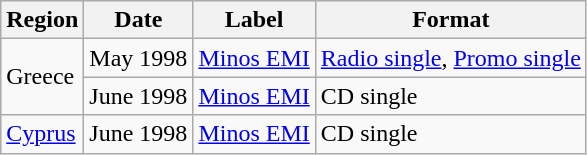<table class="sortable wikitable">
<tr>
<th>Region</th>
<th>Date</th>
<th>Label</th>
<th>Format</th>
</tr>
<tr>
<td rowspan="2">Greece</td>
<td>May 1998</td>
<td><a href='#'>Minos EMI</a></td>
<td><a href='#'>Radio single</a>, <a href='#'>Promo single</a></td>
</tr>
<tr>
<td>June 1998</td>
<td><a href='#'>Minos EMI</a></td>
<td>CD single</td>
</tr>
<tr>
<td><a href='#'>Cyprus</a></td>
<td>June 1998</td>
<td><a href='#'>Minos EMI</a></td>
<td>CD single</td>
</tr>
</table>
